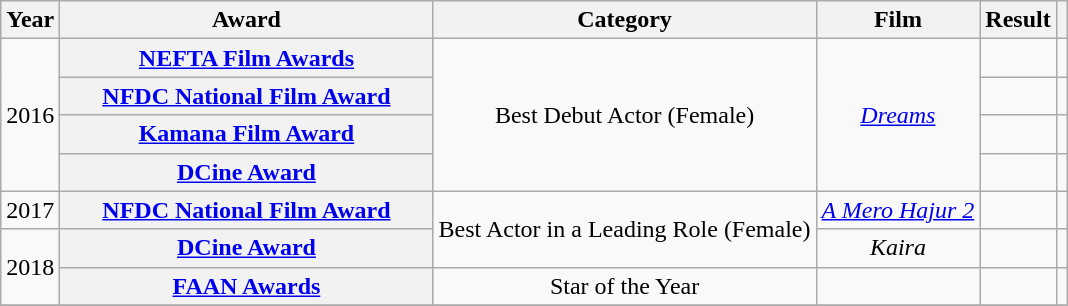<table class="wikitable sortable plainrowheaders">
<tr>
<th scope="col" class="unsortable">Year</th>
<th scope="col" class="unsortable" style="width:35%;">Award</th>
<th scope="col" class="unsortable">Category</th>
<th>Film</th>
<th scope="col" class="unsortable">Result</th>
<th scope="col" class="unsortable"></th>
</tr>
<tr>
<td rowspan="4">2016</td>
<th scope="row"><a href='#'>NEFTA Film Awards</a></th>
<td rowspan="4" style="text-align: center;">Best Debut Actor (Female)</td>
<td rowspan="4" style="text-align: center;"><a href='#'><em>Dreams</em></a></td>
<td></td>
<td style="text-align: center;"></td>
</tr>
<tr>
<th scope="row"><a href='#'>NFDC National Film Award</a></th>
<td></td>
<td style="text-align: center;"></td>
</tr>
<tr>
<th scope="row"><a href='#'>Kamana Film Award</a></th>
<td></td>
<td style="text-align: center;"></td>
</tr>
<tr>
<th scope="row"><a href='#'>DCine Award</a></th>
<td></td>
<td style="text-align: center;"></td>
</tr>
<tr>
<td>2017</td>
<th scope="row"><a href='#'>NFDC National Film Award</a></th>
<td rowspan="2" style="text-align: center;">Best Actor in a Leading Role (Female)</td>
<td style="text-align: center;"><em><a href='#'>A Mero Hajur 2</a></em></td>
<td></td>
<td style="text-align: center;"></td>
</tr>
<tr>
<td rowspan="2">2018</td>
<th scope="row"><a href='#'>DCine Award</a></th>
<td style="text-align: center;"><em>Kaira</em></td>
<td></td>
<td style="text-align: center;"></td>
</tr>
<tr>
<th scope="row"><a href='#'>FAAN Awards</a></th>
<td style="text-align: center;">Star of the Year</td>
<td></td>
<td></td>
<td style="text-align: center;"></td>
</tr>
<tr>
</tr>
</table>
